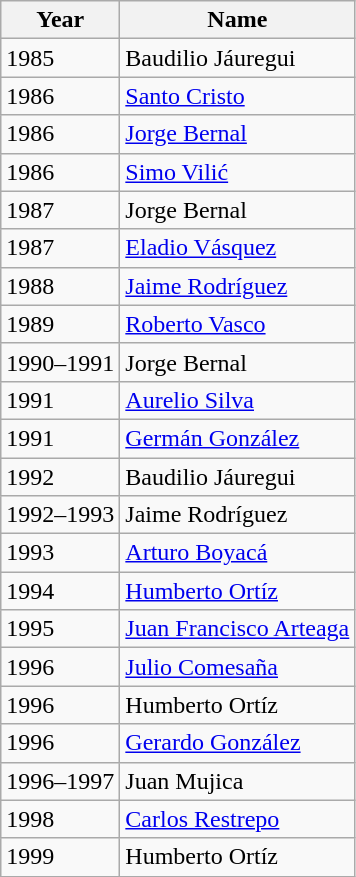<table class="wikitable">
<tr>
<th>Year</th>
<th>Name</th>
</tr>
<tr>
<td>1985</td>
<td> Baudilio Jáuregui</td>
</tr>
<tr>
<td>1986</td>
<td> <a href='#'>Santo Cristo</a></td>
</tr>
<tr>
<td>1986</td>
<td> <a href='#'>Jorge Bernal</a></td>
</tr>
<tr>
<td>1986</td>
<td> <a href='#'>Simo Vilić</a></td>
</tr>
<tr>
<td>1987</td>
<td> Jorge Bernal</td>
</tr>
<tr>
<td>1987</td>
<td> <a href='#'>Eladio Vásquez</a></td>
</tr>
<tr>
<td>1988</td>
<td> <a href='#'>Jaime Rodríguez</a></td>
</tr>
<tr>
<td>1989</td>
<td> <a href='#'>Roberto Vasco</a></td>
</tr>
<tr>
<td>1990–1991</td>
<td> Jorge Bernal</td>
</tr>
<tr>
<td>1991</td>
<td> <a href='#'>Aurelio Silva</a></td>
</tr>
<tr>
<td>1991</td>
<td> <a href='#'>Germán González</a></td>
</tr>
<tr>
<td>1992</td>
<td> Baudilio Jáuregui</td>
</tr>
<tr>
<td>1992–1993</td>
<td> Jaime Rodríguez</td>
</tr>
<tr>
<td>1993</td>
<td> <a href='#'>Arturo Boyacá</a></td>
</tr>
<tr>
<td>1994</td>
<td> <a href='#'>Humberto Ortíz</a></td>
</tr>
<tr>
<td>1995</td>
<td> <a href='#'>Juan Francisco Arteaga</a></td>
</tr>
<tr>
<td>1996</td>
<td> <a href='#'>Julio Comesaña</a></td>
</tr>
<tr>
<td>1996</td>
<td> Humberto Ortíz</td>
</tr>
<tr>
<td>1996</td>
<td> <a href='#'>Gerardo González</a></td>
</tr>
<tr>
<td>1996–1997</td>
<td> Juan Mujica</td>
</tr>
<tr>
<td>1998</td>
<td> <a href='#'>Carlos Restrepo</a></td>
</tr>
<tr>
<td>1999</td>
<td> Humberto Ortíz</td>
</tr>
</table>
